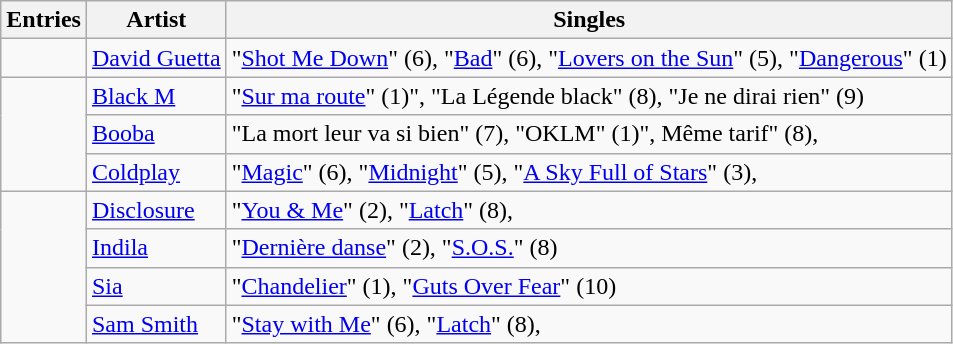<table class="wikitable">
<tr>
<th>Entries</th>
<th>Artist</th>
<th>Singles</th>
</tr>
<tr>
<td></td>
<td><a href='#'>David Guetta</a></td>
<td>"<a href='#'>Shot Me Down</a>" (6), "<a href='#'>Bad</a>" (6), "<a href='#'>Lovers on the Sun</a>" (5), "<a href='#'>Dangerous</a>" (1)</td>
</tr>
<tr>
<td rowspan="3"></td>
<td><a href='#'>Black M</a></td>
<td>"<a href='#'>Sur ma route</a>" (1)", "La Légende black" (8), "Je ne dirai rien" (9)</td>
</tr>
<tr>
<td><a href='#'>Booba</a></td>
<td>"La mort leur va si bien" (7), "OKLM" (1)", Même tarif" (8),</td>
</tr>
<tr>
<td><a href='#'>Coldplay</a></td>
<td>"<a href='#'>Magic</a>" (6), "<a href='#'>Midnight</a>" (5), "<a href='#'>A Sky Full of Stars</a>" (3),</td>
</tr>
<tr>
<td rowspan="4"></td>
<td><a href='#'>Disclosure</a></td>
<td>"<a href='#'>You & Me</a>" (2), "<a href='#'>Latch</a>" (8),</td>
</tr>
<tr>
<td><a href='#'>Indila</a></td>
<td>"<a href='#'>Dernière danse</a>" (2), "<a href='#'>S.O.S.</a>" (8)</td>
</tr>
<tr>
<td><a href='#'>Sia</a></td>
<td>"<a href='#'>Chandelier</a>" (1), "<a href='#'>Guts Over Fear</a>" (10)</td>
</tr>
<tr>
<td><a href='#'>Sam Smith</a></td>
<td>"<a href='#'>Stay with Me</a>" (6), "<a href='#'>Latch</a>" (8),</td>
</tr>
</table>
